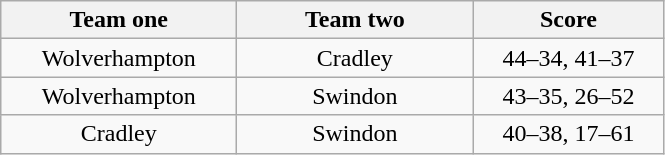<table class="wikitable" style="text-align: center">
<tr>
<th width=150>Team one</th>
<th width=150>Team two</th>
<th width=120>Score</th>
</tr>
<tr>
<td>Wolverhampton</td>
<td>Cradley</td>
<td>44–34, 41–37</td>
</tr>
<tr>
<td>Wolverhampton</td>
<td>Swindon</td>
<td>43–35, 26–52</td>
</tr>
<tr>
<td>Cradley</td>
<td>Swindon</td>
<td>40–38, 17–61</td>
</tr>
</table>
